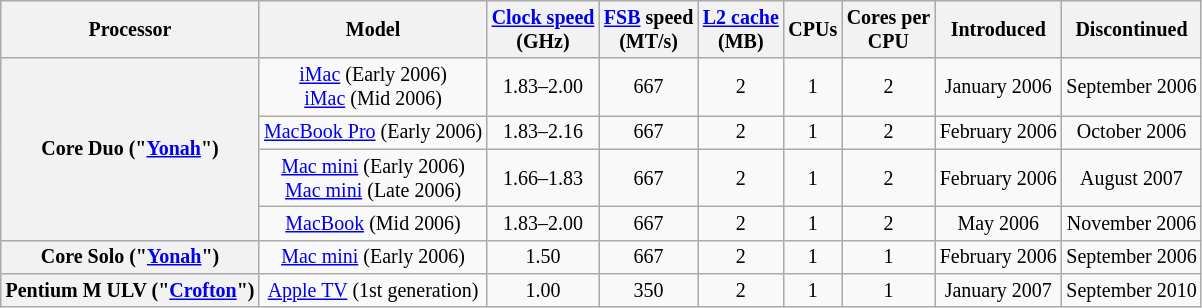<table class="wikitable sortable" style="font-size:smaller; text-align:center">
<tr>
<th>Processor</th>
<th>Model</th>
<th><a href='#'>Clock speed</a><br>(GHz)</th>
<th><a href='#'>FSB</a> speed<br>(MT/s)</th>
<th><a href='#'>L2 cache</a><br>(MB)</th>
<th>CPUs</th>
<th>Cores per<br>CPU</th>
<th>Introduced</th>
<th>Discontinued</th>
</tr>
<tr>
<th rowspan=4>Core Duo ("<a href='#'>Yonah</a>")</th>
<td><a href='#'>iMac</a> (Early 2006)<br><a href='#'>iMac</a> (Mid 2006)</td>
<td>1.83–2.00</td>
<td>667</td>
<td>2</td>
<td>1</td>
<td>2</td>
<td>January 2006</td>
<td>September 2006</td>
</tr>
<tr>
<td><a href='#'>MacBook Pro</a> (Early 2006)</td>
<td>1.83–2.16</td>
<td>667</td>
<td>2</td>
<td>1</td>
<td>2</td>
<td>February 2006</td>
<td>October 2006</td>
</tr>
<tr>
<td><a href='#'>Mac mini</a> (Early 2006)<br><a href='#'>Mac mini</a> (Late 2006)</td>
<td>1.66–1.83</td>
<td>667</td>
<td>2</td>
<td>1</td>
<td>2</td>
<td>February 2006</td>
<td>August 2007</td>
</tr>
<tr>
<td><a href='#'>MacBook</a> (Mid 2006)</td>
<td>1.83–2.00</td>
<td>667</td>
<td>2</td>
<td>1</td>
<td>2</td>
<td>May 2006</td>
<td>November 2006</td>
</tr>
<tr>
<th>Core Solo ("<a href='#'>Yonah</a>")</th>
<td><a href='#'>Mac mini</a> (Early 2006)</td>
<td>1.50</td>
<td>667</td>
<td>2</td>
<td>1</td>
<td>1</td>
<td>February 2006</td>
<td>September 2006</td>
</tr>
<tr>
<th>Pentium M ULV ("<a href='#'>Crofton</a>")</th>
<td><a href='#'>Apple TV</a> (1st generation)</td>
<td>1.00</td>
<td>350</td>
<td>2</td>
<td>1</td>
<td>1</td>
<td>January 2007</td>
<td>September 2010</td>
</tr>
</table>
